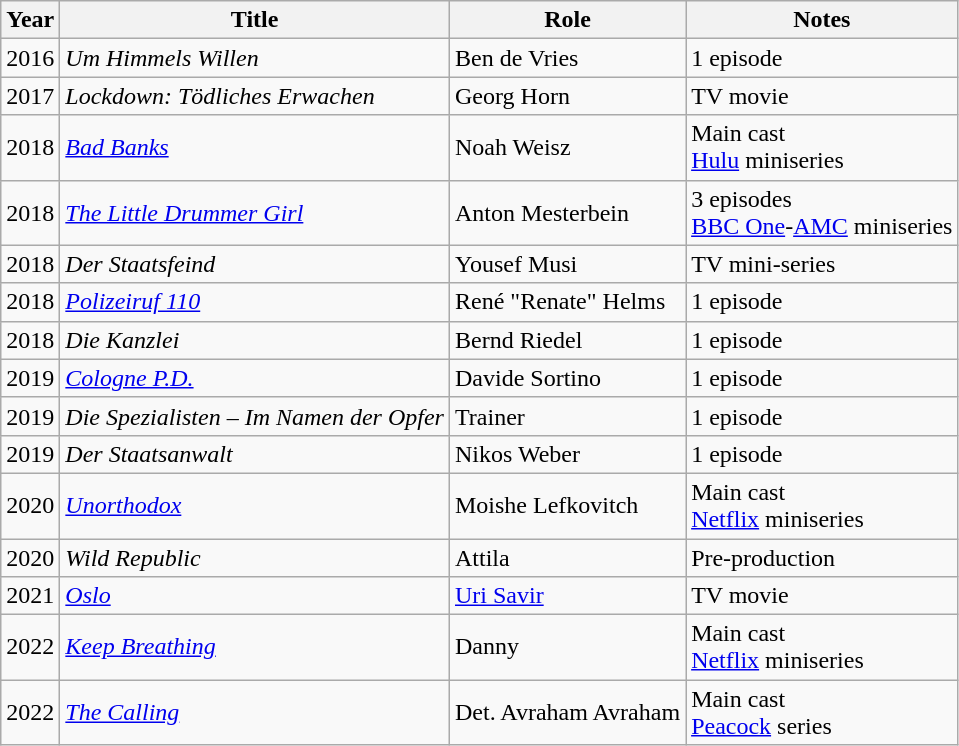<table class="wikitable">
<tr>
<th>Year</th>
<th>Title</th>
<th>Role</th>
<th>Notes</th>
</tr>
<tr>
<td>2016</td>
<td><em>Um Himmels Willen</em></td>
<td>Ben de Vries</td>
<td>1 episode</td>
</tr>
<tr>
<td>2017</td>
<td><em>Lockdown: Tödliches Erwachen</em></td>
<td>Georg Horn</td>
<td>TV movie</td>
</tr>
<tr>
<td>2018</td>
<td><em><a href='#'>Bad Banks</a></em></td>
<td>Noah Weisz</td>
<td>Main cast<br><a href='#'>Hulu</a> miniseries</td>
</tr>
<tr>
<td>2018</td>
<td><em><a href='#'>The Little Drummer Girl</a></em></td>
<td>Anton Mesterbein</td>
<td>3 episodes<br><a href='#'>BBC One</a>-<a href='#'>AMC</a> miniseries</td>
</tr>
<tr>
<td>2018</td>
<td><em>Der Staatsfeind</em></td>
<td>Yousef Musi</td>
<td>TV mini-series</td>
</tr>
<tr>
<td>2018</td>
<td><em><a href='#'>Polizeiruf 110</a></em></td>
<td>René "Renate" Helms</td>
<td>1 episode</td>
</tr>
<tr>
<td>2018</td>
<td><em>Die Kanzlei</em></td>
<td>Bernd Riedel</td>
<td>1 episode</td>
</tr>
<tr>
<td>2019</td>
<td><em><a href='#'>Cologne P.D.</a></em></td>
<td>Davide Sortino</td>
<td>1 episode</td>
</tr>
<tr>
<td>2019</td>
<td><em>Die Spezialisten – Im Namen der Opfer</em></td>
<td>Trainer</td>
<td>1 episode</td>
</tr>
<tr>
<td>2019</td>
<td><em>Der Staatsanwalt</em></td>
<td>Nikos Weber</td>
<td>1 episode</td>
</tr>
<tr>
<td>2020</td>
<td><em><a href='#'>Unorthodox</a></em></td>
<td>Moishe Lefkovitch</td>
<td>Main cast <br><a href='#'>Netflix</a> miniseries</td>
</tr>
<tr>
<td>2020</td>
<td><em>Wild Republic</em></td>
<td>Attila</td>
<td>Pre-production</td>
</tr>
<tr>
<td>2021</td>
<td><em><a href='#'>Oslo</a></em></td>
<td><a href='#'>Uri Savir</a></td>
<td>TV movie</td>
</tr>
<tr>
<td>2022</td>
<td><em><a href='#'>Keep Breathing</a></em></td>
<td>Danny</td>
<td>Main cast <br><a href='#'>Netflix</a> miniseries</td>
</tr>
<tr>
<td>2022</td>
<td><em><a href='#'>The Calling</a></em></td>
<td>Det. Avraham Avraham</td>
<td>Main cast <br><a href='#'>Peacock</a> series</td>
</tr>
</table>
